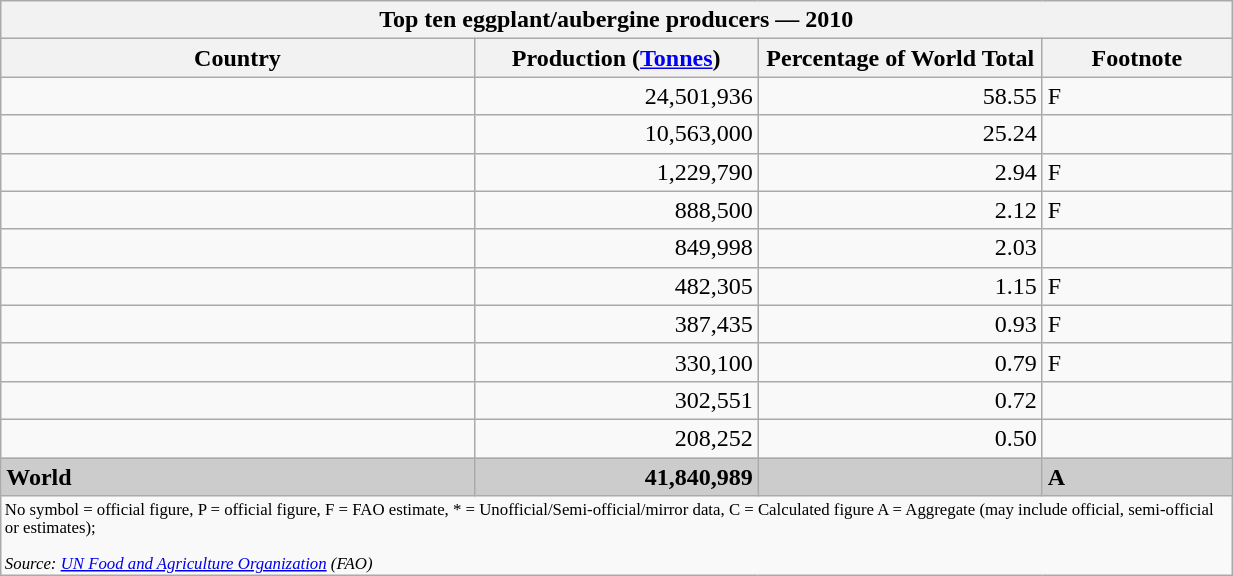<table class="wikitable" width="65%" align=left style="clear:left">
<tr>
<th colspan=5>Top ten eggplant/aubergine producers —  2010</th>
</tr>
<tr>
<th bgcolor="#DDDDFF" width="25%">Country</th>
<th bgcolor="#DDDDFF" width="15%">Production (<a href='#'>Tonnes</a>)</th>
<th bgcolor="#DDDDFF" width="15%">Percentage of World Total</th>
<th bgcolor="#DDDDFF" width="10%">Footnote</th>
</tr>
<tr>
<td></td>
<td align=right>24,501,936</td>
<td align=right>58.55</td>
<td>F</td>
</tr>
<tr>
<td></td>
<td align=right>10,563,000</td>
<td align=right>25.24</td>
<td></td>
</tr>
<tr>
<td></td>
<td align=right>1,229,790</td>
<td align=right>2.94</td>
<td>F</td>
</tr>
<tr>
<td></td>
<td align=right>888,500</td>
<td align=right>2.12</td>
<td>F</td>
</tr>
<tr>
<td></td>
<td align=right>849,998</td>
<td align=right>2.03</td>
<td></td>
</tr>
<tr>
<td></td>
<td align=right>482,305</td>
<td align=right>1.15</td>
<td>F</td>
</tr>
<tr>
<td></td>
<td align=right>387,435</td>
<td align=right>0.93</td>
<td>F</td>
</tr>
<tr>
<td></td>
<td align=right>330,100</td>
<td align=right>0.79</td>
<td>F</td>
</tr>
<tr>
<td></td>
<td align=right>302,551</td>
<td align=right>0.72</td>
<td></td>
</tr>
<tr>
<td></td>
<td align=right>208,252</td>
<td align=right>0.50</td>
<td></td>
</tr>
<tr>
<td bgcolor=#cccccc><strong>World</strong></td>
<td bgcolor=#cccccc align=right><strong>41,840,989</strong></td>
<td bgcolor=#cccccc align=right></td>
<td bgcolor=#cccccc align=left><strong>A</strong></td>
</tr>
<tr>
<td colspan=5 style="font-size:.7em">No symbol = official figure, P = official figure, F = FAO estimate, * = Unofficial/Semi-official/mirror data, C = Calculated figure A = Aggregate (may include official, semi-official or estimates);<br><br><em>Source: <a href='#'>UN Food and Agriculture Organization</a> (FAO)</em></td>
</tr>
</table>
